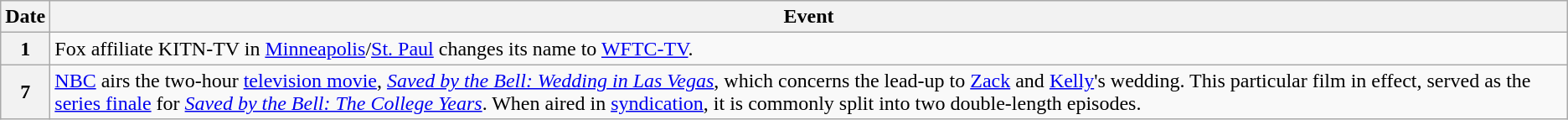<table class="wikitable">
<tr>
<th>Date</th>
<th>Event</th>
</tr>
<tr>
<th>1</th>
<td>Fox affiliate KITN-TV in <a href='#'>Minneapolis</a>/<a href='#'>St. Paul</a> changes its name to <a href='#'>WFTC-TV</a>.</td>
</tr>
<tr>
<th>7</th>
<td><a href='#'>NBC</a> airs the two-hour <a href='#'>television movie</a>, <em><a href='#'>Saved by the Bell: Wedding in Las Vegas</a></em>, which concerns the lead-up to <a href='#'>Zack</a> and <a href='#'>Kelly</a>'s wedding. This particular film in effect, served as the <a href='#'>series finale</a> for <em><a href='#'>Saved by the Bell: The College Years</a></em>. When aired in <a href='#'>syndication</a>, it is commonly split into two double-length episodes.</td>
</tr>
</table>
